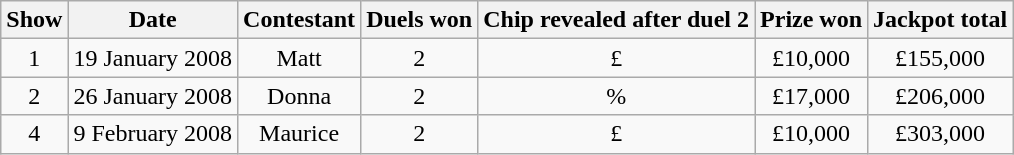<table class="wikitable" style="text-align: center;">
<tr>
<th>Show</th>
<th>Date</th>
<th>Contestant</th>
<th>Duels won</th>
<th>Chip revealed after duel 2</th>
<th>Prize won</th>
<th>Jackpot total</th>
</tr>
<tr>
<td>1</td>
<td>19 January 2008</td>
<td>Matt</td>
<td>2</td>
<td>£</td>
<td>£10,000</td>
<td>£155,000</td>
</tr>
<tr>
<td>2</td>
<td>26 January 2008</td>
<td>Donna</td>
<td>2</td>
<td>%</td>
<td>£17,000</td>
<td>£206,000</td>
</tr>
<tr>
<td>4</td>
<td>9 February 2008</td>
<td>Maurice</td>
<td>2</td>
<td>£</td>
<td>£10,000</td>
<td>£303,000</td>
</tr>
</table>
